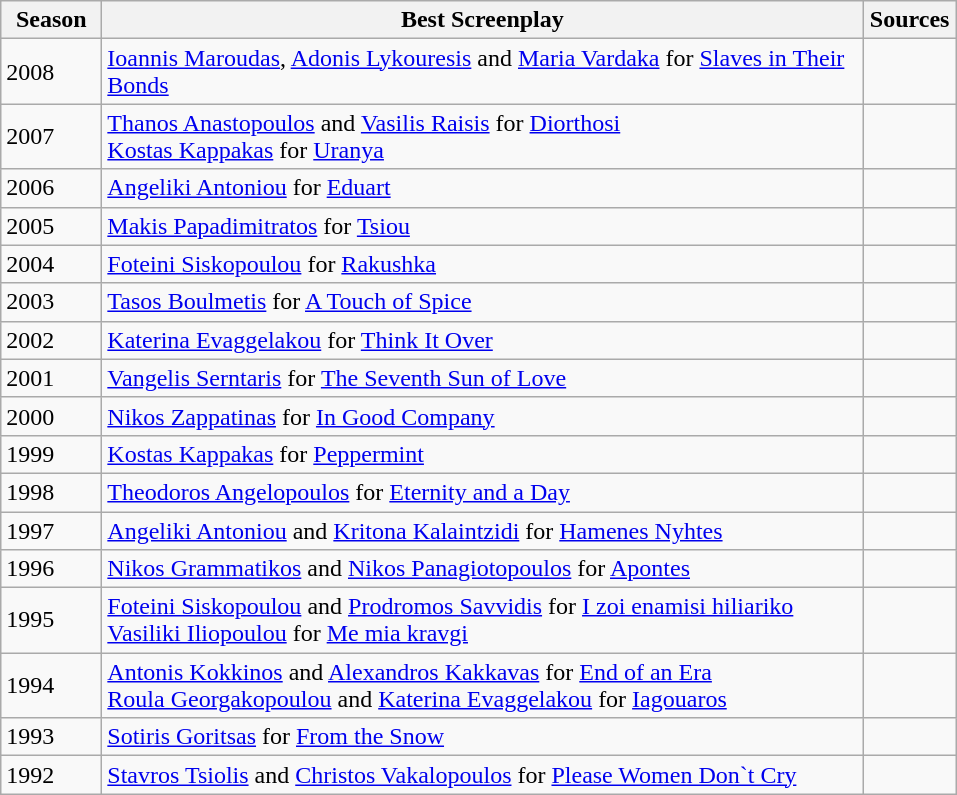<table class="wikitable" style="margin-right: 0;">
<tr text-align:center;">
<th style="width:60px;">Season</th>
<th style="width:500px;">Best Screenplay</th>
<th style="width:55px;">Sources</th>
</tr>
<tr>
<td>2008</td>
<td><a href='#'>Ioannis Maroudas</a>, <a href='#'>Adonis Lykouresis</a> and <a href='#'>Maria Vardaka</a> for <a href='#'>Slaves in Their Bonds</a></td>
<td></td>
</tr>
<tr>
<td>2007</td>
<td><a href='#'>Thanos Anastopoulos</a> and <a href='#'>Vasilis Raisis</a> for <a href='#'>Diorthosi</a><br><a href='#'>Kostas Kappakas</a> for <a href='#'>Uranya</a></td>
<td></td>
</tr>
<tr>
<td>2006</td>
<td><a href='#'>Angeliki Antoniou</a> for <a href='#'>Eduart</a></td>
<td></td>
</tr>
<tr>
<td>2005</td>
<td><a href='#'>Makis Papadimitratos</a> for <a href='#'>Tsiou</a></td>
<td></td>
</tr>
<tr>
<td>2004</td>
<td><a href='#'>Foteini Siskopoulou</a> for <a href='#'>Rakushka</a></td>
<td></td>
</tr>
<tr>
<td>2003</td>
<td><a href='#'>Tasos Boulmetis</a> for <a href='#'>A Touch of Spice</a></td>
<td></td>
</tr>
<tr>
<td>2002</td>
<td><a href='#'>Katerina Evaggelakou</a> for <a href='#'>Think It Over</a></td>
<td></td>
</tr>
<tr>
<td>2001</td>
<td><a href='#'>Vangelis Serntaris</a> for <a href='#'>The Seventh Sun of Love</a></td>
<td></td>
</tr>
<tr>
<td>2000</td>
<td><a href='#'>Nikos Zappatinas</a> for <a href='#'>In Good Company</a></td>
<td></td>
</tr>
<tr>
<td>1999</td>
<td><a href='#'>Kostas Kappakas</a> for <a href='#'>Peppermint</a></td>
<td></td>
</tr>
<tr>
<td>1998</td>
<td><a href='#'>Theodoros Angelopoulos</a> for <a href='#'>Eternity and a Day</a></td>
<td></td>
</tr>
<tr>
<td>1997</td>
<td><a href='#'>Angeliki Antoniou</a> and <a href='#'>Kritona Kalaintzidi</a> for <a href='#'>Hamenes Nyhtes</a></td>
<td></td>
</tr>
<tr>
<td>1996</td>
<td><a href='#'>Nikos Grammatikos</a> and <a href='#'>Nikos Panagiotopoulos</a> for <a href='#'>Apontes</a></td>
<td></td>
</tr>
<tr>
<td>1995</td>
<td><a href='#'>Foteini Siskopoulou</a> and <a href='#'>Prodromos Savvidis</a> for <a href='#'>I zoi enamisi hiliariko</a><br><a href='#'>Vasiliki Iliopoulou</a> for <a href='#'>Me mia kravgi</a></td>
<td></td>
</tr>
<tr>
<td>1994</td>
<td><a href='#'>Antonis Kokkinos</a> and <a href='#'>Alexandros Kakkavas</a> for <a href='#'>End of an Era</a><br> <a href='#'>Roula Georgakopoulou</a> and <a href='#'>Katerina Evaggelakou</a> for <a href='#'>Iagouaros</a></td>
<td></td>
</tr>
<tr>
<td>1993</td>
<td><a href='#'>Sotiris Goritsas</a> for <a href='#'>From the Snow</a></td>
<td></td>
</tr>
<tr>
<td>1992</td>
<td><a href='#'>Stavros Tsiolis</a> and <a href='#'>Christos Vakalopoulos</a> for <a href='#'>Please Women Don`t Cry</a></td>
<td></td>
</tr>
</table>
